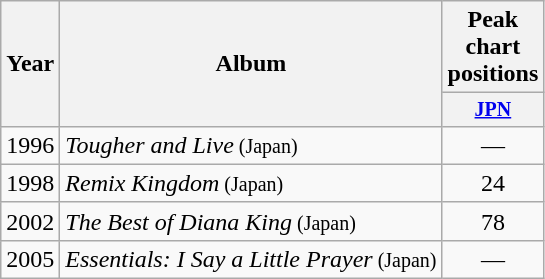<table class="wikitable" style="text-align: center">
<tr>
<th rowspan=2>Year</th>
<th rowspan=2>Album</th>
<th colspan=1>Peak chart positions</th>
</tr>
<tr style="font-size:smaller;">
<th width=40><a href='#'>JPN</a><br></th>
</tr>
<tr>
<td>1996</td>
<td align=left><em>Tougher and Live</em><small> (Japan)</small></td>
<td>—</td>
</tr>
<tr>
<td>1998</td>
<td align=left><em>Remix Kingdom</em><small> (Japan)</small></td>
<td>24</td>
</tr>
<tr>
<td>2002</td>
<td align=left><em>The Best of Diana King</em><small> (Japan)</small></td>
<td>78</td>
</tr>
<tr>
<td>2005</td>
<td align=left><em>Essentials: I Say a Little Prayer</em><small> (Japan)</small></td>
<td>—</td>
</tr>
</table>
